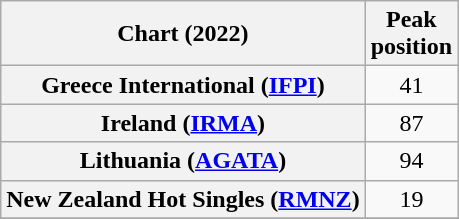<table class="wikitable sortable plainrowheaders" style="text-align:center">
<tr>
<th scope="col">Chart (2022)</th>
<th scope="col">Peak<br>position</th>
</tr>
<tr>
<th scope="row">Greece International (<a href='#'>IFPI</a>)</th>
<td>41</td>
</tr>
<tr>
<th scope="row">Ireland (<a href='#'>IRMA</a>)</th>
<td>87</td>
</tr>
<tr>
<th scope="row">Lithuania (<a href='#'>AGATA</a>)</th>
<td>94</td>
</tr>
<tr>
<th scope="row">New Zealand Hot Singles (<a href='#'>RMNZ</a>)</th>
<td>19</td>
</tr>
<tr>
</tr>
<tr>
</tr>
</table>
